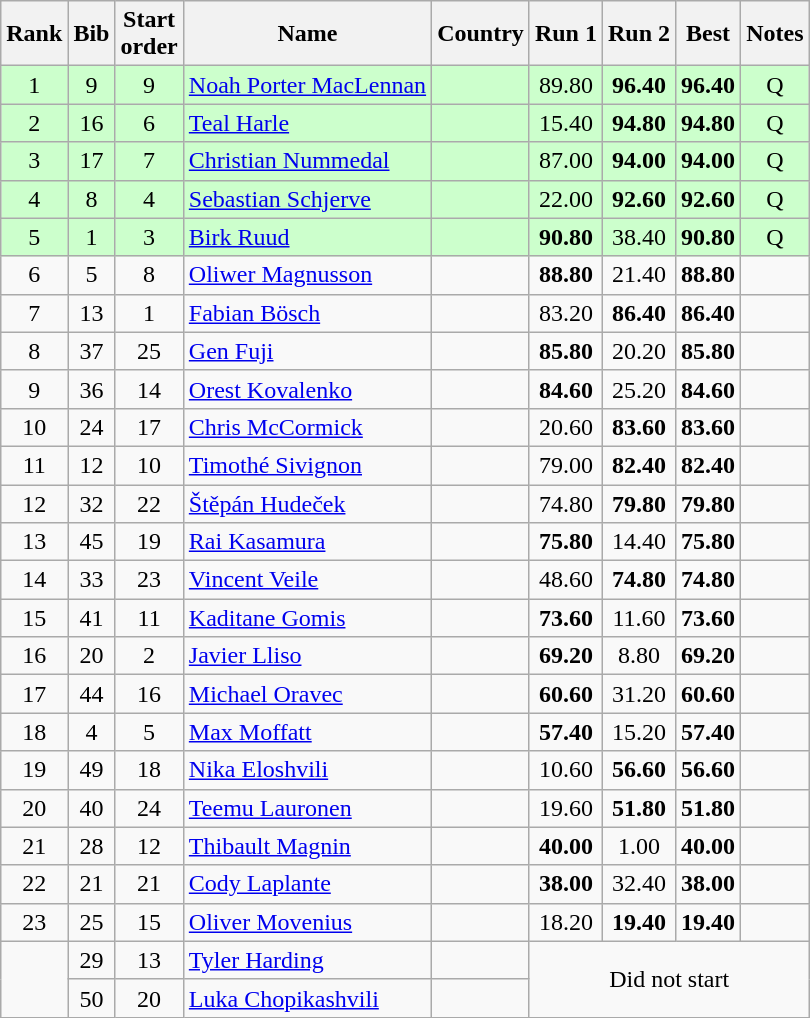<table class="wikitable sortable" style="text-align:center">
<tr>
<th>Rank</th>
<th>Bib</th>
<th>Start<br>order</th>
<th>Name</th>
<th>Country</th>
<th>Run 1</th>
<th>Run 2</th>
<th>Best</th>
<th>Notes</th>
</tr>
<tr bgcolor=ccffcc>
<td>1</td>
<td>9</td>
<td>9</td>
<td align=left><a href='#'>Noah Porter MacLennan</a></td>
<td align=left></td>
<td>89.80</td>
<td><strong>96.40</strong></td>
<td><strong>96.40</strong></td>
<td>Q</td>
</tr>
<tr bgcolor=ccffcc>
<td>2</td>
<td>16</td>
<td>6</td>
<td align=left><a href='#'>Teal Harle</a></td>
<td align=left></td>
<td>15.40</td>
<td><strong>94.80</strong></td>
<td><strong>94.80</strong></td>
<td>Q</td>
</tr>
<tr bgcolor=ccffcc>
<td>3</td>
<td>17</td>
<td>7</td>
<td align=left><a href='#'>Christian Nummedal</a></td>
<td align=left></td>
<td>87.00</td>
<td><strong>94.00</strong></td>
<td><strong>94.00</strong></td>
<td>Q</td>
</tr>
<tr bgcolor=ccffcc>
<td>4</td>
<td>8</td>
<td>4</td>
<td align=left><a href='#'>Sebastian Schjerve</a></td>
<td align=left></td>
<td>22.00</td>
<td><strong>92.60</strong></td>
<td><strong>92.60</strong></td>
<td>Q</td>
</tr>
<tr bgcolor=ccffcc>
<td>5</td>
<td>1</td>
<td>3</td>
<td align=left><a href='#'>Birk Ruud</a></td>
<td align=left></td>
<td><strong>90.80</strong></td>
<td>38.40</td>
<td><strong>90.80</strong></td>
<td>Q</td>
</tr>
<tr>
<td>6</td>
<td>5</td>
<td>8</td>
<td align=left><a href='#'>Oliwer Magnusson</a></td>
<td align=left></td>
<td><strong>88.80</strong></td>
<td>21.40</td>
<td><strong>88.80</strong></td>
<td></td>
</tr>
<tr>
<td>7</td>
<td>13</td>
<td>1</td>
<td align=left><a href='#'>Fabian Bösch</a></td>
<td align=left></td>
<td>83.20</td>
<td><strong>86.40</strong></td>
<td><strong>86.40</strong></td>
<td></td>
</tr>
<tr>
<td>8</td>
<td>37</td>
<td>25</td>
<td align=left><a href='#'>Gen Fuji</a></td>
<td align=left></td>
<td><strong>85.80</strong></td>
<td>20.20</td>
<td><strong>85.80</strong></td>
<td></td>
</tr>
<tr>
<td>9</td>
<td>36</td>
<td>14</td>
<td align=left><a href='#'>Orest Kovalenko</a></td>
<td align=left></td>
<td><strong>84.60</strong></td>
<td>25.20</td>
<td><strong>84.60</strong></td>
<td></td>
</tr>
<tr>
<td>10</td>
<td>24</td>
<td>17</td>
<td align=left><a href='#'>Chris McCormick</a></td>
<td align=left></td>
<td>20.60</td>
<td><strong>83.60</strong></td>
<td><strong>83.60</strong></td>
<td></td>
</tr>
<tr>
<td>11</td>
<td>12</td>
<td>10</td>
<td align=left><a href='#'>Timothé Sivignon</a></td>
<td align=left></td>
<td>79.00</td>
<td><strong>82.40</strong></td>
<td><strong>82.40</strong></td>
<td></td>
</tr>
<tr>
<td>12</td>
<td>32</td>
<td>22</td>
<td align=left><a href='#'>Štěpán Hudeček</a></td>
<td align=left></td>
<td>74.80</td>
<td><strong>79.80</strong></td>
<td><strong>79.80</strong></td>
<td></td>
</tr>
<tr>
<td>13</td>
<td>45</td>
<td>19</td>
<td align=left><a href='#'>Rai Kasamura</a></td>
<td align=left></td>
<td><strong>75.80</strong></td>
<td>14.40</td>
<td><strong>75.80</strong></td>
<td></td>
</tr>
<tr>
<td>14</td>
<td>33</td>
<td>23</td>
<td align=left><a href='#'>Vincent Veile</a></td>
<td align=left></td>
<td>48.60</td>
<td><strong>74.80</strong></td>
<td><strong>74.80</strong></td>
<td></td>
</tr>
<tr>
<td>15</td>
<td>41</td>
<td>11</td>
<td align=left><a href='#'>Kaditane Gomis</a></td>
<td align=left></td>
<td><strong>73.60</strong></td>
<td>11.60</td>
<td><strong>73.60</strong></td>
<td></td>
</tr>
<tr>
<td>16</td>
<td>20</td>
<td>2</td>
<td align=left><a href='#'>Javier Lliso</a></td>
<td align=left></td>
<td><strong>69.20</strong></td>
<td>8.80</td>
<td><strong>69.20</strong></td>
<td></td>
</tr>
<tr>
<td>17</td>
<td>44</td>
<td>16</td>
<td align=left><a href='#'>Michael Oravec</a></td>
<td align=left></td>
<td><strong>60.60</strong></td>
<td>31.20</td>
<td><strong>60.60</strong></td>
<td></td>
</tr>
<tr>
<td>18</td>
<td>4</td>
<td>5</td>
<td align=left><a href='#'>Max Moffatt</a></td>
<td align=left></td>
<td><strong>57.40</strong></td>
<td>15.20</td>
<td><strong>57.40</strong></td>
<td></td>
</tr>
<tr>
<td>19</td>
<td>49</td>
<td>18</td>
<td align=left><a href='#'>Nika Eloshvili</a></td>
<td align=left></td>
<td>10.60</td>
<td><strong>56.60</strong></td>
<td><strong>56.60</strong></td>
<td></td>
</tr>
<tr>
<td>20</td>
<td>40</td>
<td>24</td>
<td align=left><a href='#'>Teemu Lauronen</a></td>
<td align=left></td>
<td>19.60</td>
<td><strong>51.80</strong></td>
<td><strong>51.80</strong></td>
<td></td>
</tr>
<tr>
<td>21</td>
<td>28</td>
<td>12</td>
<td align=left><a href='#'>Thibault Magnin</a></td>
<td align=left></td>
<td><strong>40.00</strong></td>
<td>1.00</td>
<td><strong>40.00</strong></td>
<td></td>
</tr>
<tr>
<td>22</td>
<td>21</td>
<td>21</td>
<td align=left><a href='#'>Cody Laplante</a></td>
<td align=left></td>
<td><strong>38.00</strong></td>
<td>32.40</td>
<td><strong>38.00</strong></td>
<td></td>
</tr>
<tr>
<td>23</td>
<td>25</td>
<td>15</td>
<td align=left><a href='#'>Oliver Movenius</a></td>
<td align=left></td>
<td>18.20</td>
<td><strong>19.40</strong></td>
<td><strong>19.40</strong></td>
<td></td>
</tr>
<tr>
<td rowspan=2></td>
<td>29</td>
<td>13</td>
<td align=left><a href='#'>Tyler Harding</a></td>
<td align=left></td>
<td colspan=4 rowspan=2>Did not start</td>
</tr>
<tr>
<td>50</td>
<td>20</td>
<td align=left><a href='#'>Luka Chopikashvili</a></td>
<td align=left></td>
</tr>
</table>
